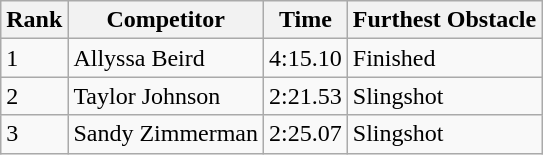<table class="wikitable sortable mw-collapsible">
<tr>
<th>Rank</th>
<th>Competitor</th>
<th>Time</th>
<th>Furthest Obstacle</th>
</tr>
<tr>
<td>1</td>
<td>Allyssa Beird</td>
<td>4:15.10</td>
<td>Finished</td>
</tr>
<tr>
<td>2</td>
<td>Taylor Johnson</td>
<td>2:21.53</td>
<td>Slingshot</td>
</tr>
<tr>
<td>3</td>
<td>Sandy Zimmerman</td>
<td>2:25.07</td>
<td>Slingshot</td>
</tr>
</table>
